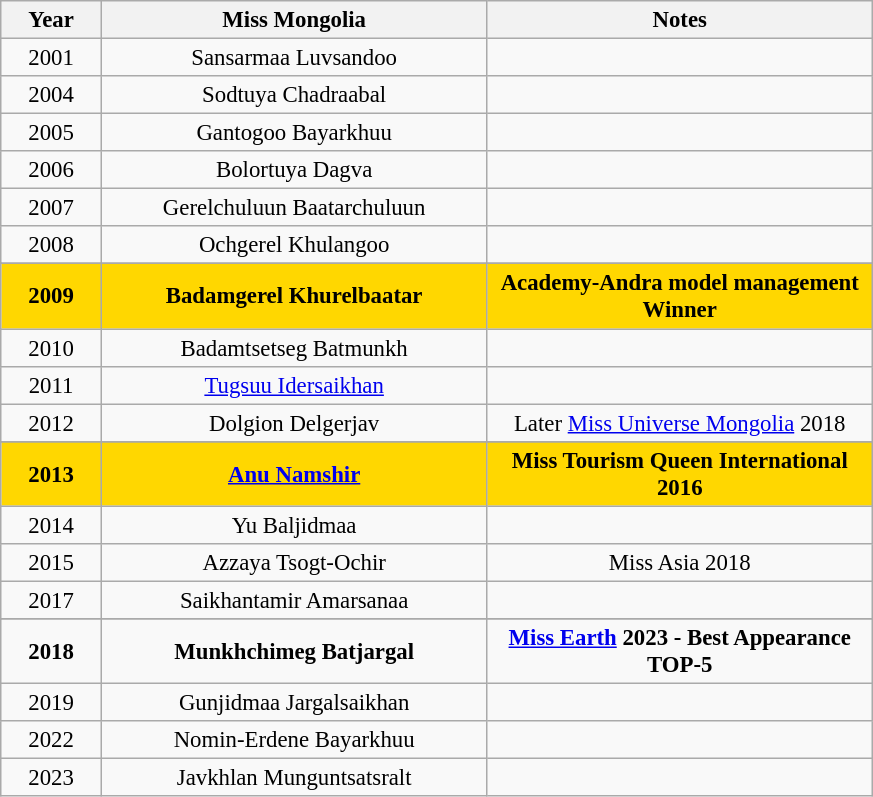<table class="wikitable sortable" style="font-size: 95%; text-align:center">
<tr>
<th width="60">Year</th>
<th width="250">Miss Mongolia</th>
<th width="250">Notes</th>
</tr>
<tr>
<td>2001</td>
<td>Sansarmaa Luvsandoo</td>
<td></td>
</tr>
<tr>
<td>2004</td>
<td>Sodtuya Chadraabal</td>
<td></td>
</tr>
<tr>
<td>2005</td>
<td>Gantogoo Bayarkhuu</td>
<td></td>
</tr>
<tr>
<td>2006</td>
<td>Bolortuya Dagva</td>
<td></td>
</tr>
<tr>
<td>2007</td>
<td>Gerelchuluun Baatarchuluun</td>
<td></td>
</tr>
<tr>
<td>2008</td>
<td>Ochgerel Khulangoo</td>
<td></td>
</tr>
<tr>
</tr>
<tr style="background-color:Gold; font-weight: bold">
<td>2009</td>
<td>Badamgerel Khurelbaatar</td>
<td>Academy-Andra model management Winner</td>
</tr>
<tr>
<td>2010</td>
<td>Badamtsetseg Batmunkh</td>
<td></td>
</tr>
<tr>
<td>2011</td>
<td><a href='#'>Tugsuu Idersaikhan</a></td>
<td></td>
</tr>
<tr>
<td>2012</td>
<td>Dolgion Delgerjav</td>
<td>Later <a href='#'>Miss Universe Mongolia</a> 2018</td>
</tr>
<tr>
</tr>
<tr style="background-color:Gold; font-weight: bold">
<td>2013</td>
<td><a href='#'>Anu Namshir</a></td>
<td>Miss Tourism Queen International 2016</td>
</tr>
<tr>
<td>2014</td>
<td>Yu Baljidmaa</td>
<td></td>
</tr>
<tr>
<td>2015</td>
<td>Azzaya Tsogt-Ochir</td>
<td>Miss Asia 2018</td>
</tr>
<tr>
<td>2017</td>
<td>Saikhantamir Amarsanaa</td>
<td></td>
</tr>
<tr>
</tr>
<tr style="font-weight: bold">
<td>2018</td>
<td>Munkhchimeg Batjargal</td>
<td><a href='#'>Miss Earth</a> 2023 - Best Appearance TOP-5</td>
</tr>
<tr>
<td>2019</td>
<td>Gunjidmaa Jargalsaikhan</td>
<td></td>
</tr>
<tr>
<td>2022</td>
<td>Nomin-Erdene Bayarkhuu</td>
<td></td>
</tr>
<tr>
<td>2023</td>
<td>Javkhlan Munguntsatsralt</td>
<td></td>
</tr>
</table>
